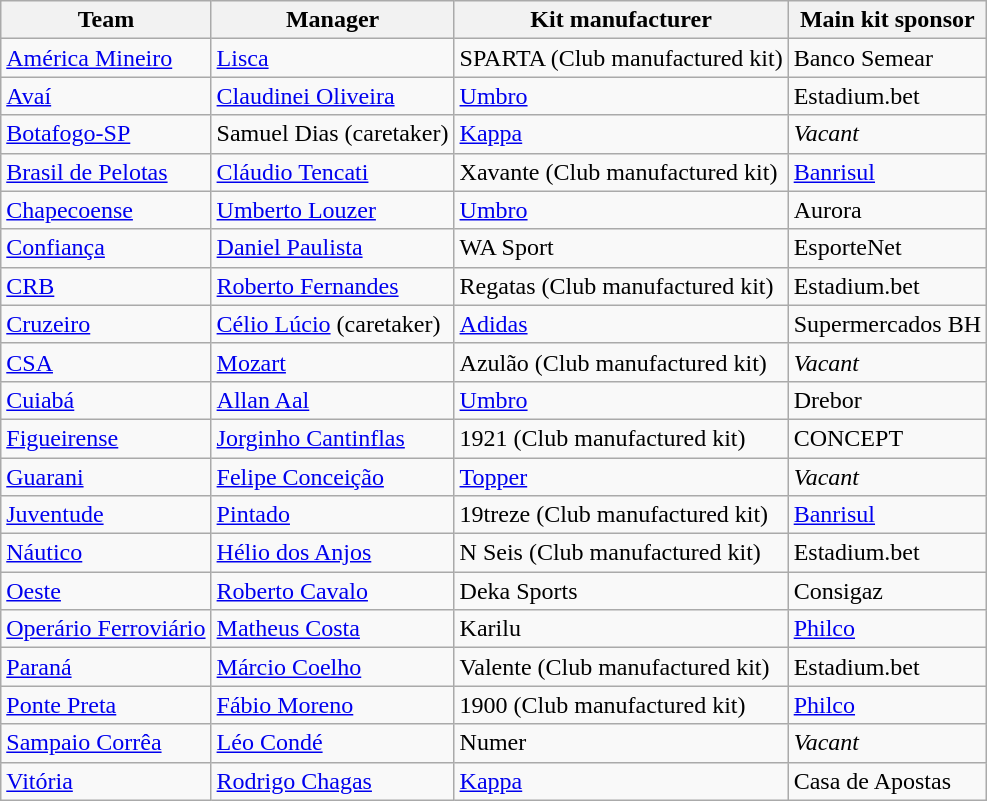<table class="wikitable sortable" |>
<tr>
<th>Team</th>
<th>Manager</th>
<th>Kit manufacturer</th>
<th>Main kit sponsor</th>
</tr>
<tr>
<td><a href='#'>América Mineiro</a></td>
<td> <a href='#'>Lisca</a></td>
<td> SPARTA (Club manufactured kit)</td>
<td> Banco Semear</td>
</tr>
<tr>
<td><a href='#'>Avaí</a></td>
<td> <a href='#'>Claudinei Oliveira</a></td>
<td> <a href='#'>Umbro</a></td>
<td> Estadium.bet</td>
</tr>
<tr>
<td><a href='#'>Botafogo-SP</a></td>
<td> Samuel Dias (caretaker)</td>
<td> <a href='#'>Kappa</a></td>
<td><em>Vacant</em></td>
</tr>
<tr>
<td><a href='#'>Brasil de Pelotas</a></td>
<td> <a href='#'>Cláudio Tencati</a></td>
<td> Xavante  (Club manufactured kit)</td>
<td> <a href='#'>Banrisul</a></td>
</tr>
<tr>
<td><a href='#'>Chapecoense</a></td>
<td> <a href='#'>Umberto Louzer</a></td>
<td> <a href='#'>Umbro</a></td>
<td> Aurora</td>
</tr>
<tr>
<td><a href='#'>Confiança</a></td>
<td> <a href='#'>Daniel Paulista</a></td>
<td> WA Sport</td>
<td> EsporteNet</td>
</tr>
<tr>
<td><a href='#'>CRB</a></td>
<td> <a href='#'>Roberto Fernandes</a></td>
<td> Regatas (Club manufactured kit)</td>
<td> Estadium.bet</td>
</tr>
<tr>
<td><a href='#'>Cruzeiro</a></td>
<td> <a href='#'>Célio Lúcio</a> (caretaker)</td>
<td> <a href='#'>Adidas</a></td>
<td> Supermercados BH</td>
</tr>
<tr>
<td><a href='#'>CSA</a></td>
<td> <a href='#'>Mozart</a></td>
<td> Azulão (Club manufactured kit)</td>
<td><em>Vacant</em></td>
</tr>
<tr>
<td><a href='#'>Cuiabá</a></td>
<td> <a href='#'>Allan Aal</a></td>
<td> <a href='#'>Umbro</a></td>
<td> Drebor</td>
</tr>
<tr>
<td><a href='#'>Figueirense</a></td>
<td> <a href='#'>Jorginho Cantinflas</a></td>
<td> 1921 (Club manufactured kit)</td>
<td> CONCEPT</td>
</tr>
<tr>
<td><a href='#'>Guarani</a></td>
<td> <a href='#'>Felipe Conceição</a></td>
<td> <a href='#'>Topper</a></td>
<td><em>Vacant</em></td>
</tr>
<tr>
<td><a href='#'>Juventude</a></td>
<td> <a href='#'>Pintado</a></td>
<td> 19treze  (Club manufactured kit)</td>
<td> <a href='#'>Banrisul</a></td>
</tr>
<tr>
<td><a href='#'>Náutico</a></td>
<td> <a href='#'>Hélio dos Anjos</a></td>
<td> N Seis (Club manufactured kit)</td>
<td> Estadium.bet</td>
</tr>
<tr>
<td><a href='#'>Oeste</a></td>
<td> <a href='#'>Roberto Cavalo</a></td>
<td> Deka Sports</td>
<td> Consigaz</td>
</tr>
<tr>
<td><a href='#'>Operário Ferroviário</a></td>
<td> <a href='#'>Matheus Costa</a></td>
<td> Karilu</td>
<td> <a href='#'>Philco</a></td>
</tr>
<tr>
<td><a href='#'>Paraná</a></td>
<td> <a href='#'>Márcio Coelho</a></td>
<td> Valente (Club manufactured kit)</td>
<td> Estadium.bet</td>
</tr>
<tr>
<td><a href='#'>Ponte Preta</a></td>
<td> <a href='#'>Fábio Moreno</a></td>
<td> 1900 (Club manufactured kit)</td>
<td> <a href='#'>Philco</a></td>
</tr>
<tr>
<td><a href='#'>Sampaio Corrêa</a></td>
<td> <a href='#'>Léo Condé</a></td>
<td> Numer</td>
<td><em>Vacant</em></td>
</tr>
<tr>
<td><a href='#'>Vitória</a></td>
<td> <a href='#'>Rodrigo Chagas</a></td>
<td> <a href='#'>Kappa</a></td>
<td> Casa de Apostas</td>
</tr>
</table>
